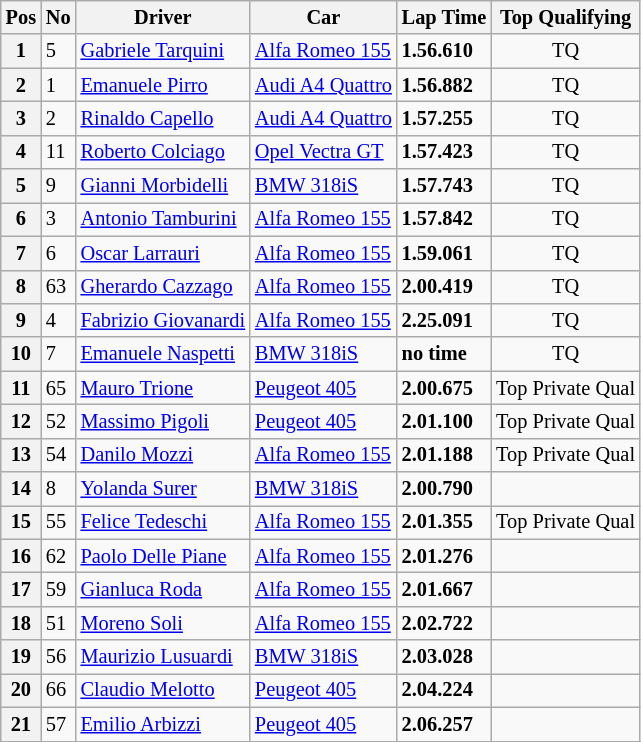<table class="wikitable" style="font-size: 85%;">
<tr>
<th>Pos</th>
<th>No</th>
<th>Driver</th>
<th>Car</th>
<th>Lap Time</th>
<th>Top Qualifying</th>
</tr>
<tr>
<th>1</th>
<td>5</td>
<td> <a href='#'>Gabriele Tarquini</a></td>
<td><a href='#'>Alfa Romeo 155</a></td>
<td><strong>1.56.610</strong></td>
<td align=center>TQ</td>
</tr>
<tr>
<th>2</th>
<td>1</td>
<td> <a href='#'>Emanuele Pirro</a></td>
<td><a href='#'>Audi A4 Quattro</a></td>
<td><strong>1.56.882</strong></td>
<td align=center>TQ</td>
</tr>
<tr>
<th>3</th>
<td>2</td>
<td> <a href='#'>Rinaldo Capello</a></td>
<td><a href='#'>Audi A4 Quattro</a></td>
<td><strong>1.57.255</strong></td>
<td align=center>TQ</td>
</tr>
<tr>
<th>4</th>
<td>11</td>
<td> <a href='#'>Roberto Colciago</a></td>
<td><a href='#'> Opel Vectra GT</a></td>
<td><strong>1.57.423</strong></td>
<td align=center>TQ</td>
</tr>
<tr>
<th>5</th>
<td>9</td>
<td> <a href='#'>Gianni Morbidelli</a></td>
<td><a href='#'>BMW 318iS</a></td>
<td><strong>1.57.743</strong></td>
<td align=center>TQ</td>
</tr>
<tr>
<th>6</th>
<td>3</td>
<td> <a href='#'>Antonio Tamburini</a></td>
<td><a href='#'>Alfa Romeo 155</a></td>
<td><strong>1.57.842</strong></td>
<td align=center>TQ</td>
</tr>
<tr>
<th>7</th>
<td>6</td>
<td> <a href='#'>Oscar Larrauri</a></td>
<td><a href='#'>Alfa Romeo 155</a></td>
<td><strong>1.59.061</strong></td>
<td align=center>TQ</td>
</tr>
<tr>
<th>8</th>
<td>63</td>
<td> <a href='#'>Gherardo Cazzago</a></td>
<td><a href='#'>Alfa Romeo 155</a></td>
<td><strong>2.00.419</strong></td>
<td align=center>TQ</td>
</tr>
<tr>
<th>9</th>
<td>4</td>
<td> <a href='#'>Fabrizio Giovanardi</a></td>
<td><a href='#'>Alfa Romeo 155</a></td>
<td><strong>2.25.091</strong></td>
<td align=center>TQ</td>
</tr>
<tr>
<th>10</th>
<td>7</td>
<td> <a href='#'>Emanuele Naspetti</a></td>
<td><a href='#'>BMW 318iS</a></td>
<td><strong>no time</strong></td>
<td align=center>TQ</td>
</tr>
<tr>
<th>11</th>
<td>65</td>
<td> <a href='#'>Mauro Trione</a></td>
<td><a href='#'>Peugeot 405</a></td>
<td><strong>2.00.675</strong></td>
<td align=center>Top Private Qual</td>
</tr>
<tr>
<th>12</th>
<td>52</td>
<td> <a href='#'>Massimo Pigoli</a></td>
<td><a href='#'>Peugeot 405</a></td>
<td><strong>2.01.100</strong></td>
<td align=center>Top Private Qual</td>
</tr>
<tr>
<th>13</th>
<td>54</td>
<td> <a href='#'>Danilo Mozzi</a></td>
<td><a href='#'>Alfa Romeo 155</a></td>
<td><strong>2.01.188</strong></td>
<td align=center>Top Private Qual</td>
</tr>
<tr>
<th>14</th>
<td>8</td>
<td> <a href='#'>Yolanda Surer</a></td>
<td><a href='#'>BMW 318iS</a></td>
<td><strong>2.00.790</strong></td>
<td></td>
</tr>
<tr>
<th>15</th>
<td>55</td>
<td> <a href='#'>Felice Tedeschi</a></td>
<td><a href='#'>Alfa Romeo 155</a></td>
<td><strong>2.01.355</strong></td>
<td align=center>Top Private Qual</td>
</tr>
<tr>
<th>16</th>
<td>62</td>
<td> <a href='#'>Paolo Delle Piane</a></td>
<td><a href='#'>Alfa Romeo 155</a></td>
<td><strong>2.01.276</strong></td>
<td></td>
</tr>
<tr>
<th>17</th>
<td>59</td>
<td> <a href='#'>Gianluca Roda</a></td>
<td><a href='#'>Alfa Romeo 155</a></td>
<td><strong>2.01.667</strong></td>
<td></td>
</tr>
<tr>
<th>18</th>
<td>51</td>
<td> <a href='#'>Moreno Soli</a></td>
<td><a href='#'>Alfa Romeo 155</a></td>
<td><strong>2.02.722</strong></td>
<td></td>
</tr>
<tr>
<th>19</th>
<td>56</td>
<td> <a href='#'>Maurizio Lusuardi</a></td>
<td><a href='#'>BMW 318iS</a></td>
<td><strong>2.03.028</strong></td>
<td></td>
</tr>
<tr>
<th>20</th>
<td>66</td>
<td> <a href='#'>Claudio Melotto</a></td>
<td><a href='#'>Peugeot 405</a></td>
<td><strong>2.04.224</strong></td>
<td></td>
</tr>
<tr>
<th>21</th>
<td>57</td>
<td> <a href='#'>Emilio Arbizzi</a></td>
<td><a href='#'>Peugeot 405</a></td>
<td><strong>2.06.257</strong></td>
<td></td>
</tr>
<tr>
</tr>
</table>
